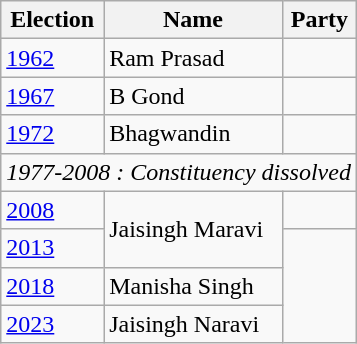<table class="wikitable sortable">
<tr>
<th>Election</th>
<th>Name</th>
<th colspan=2>Party</th>
</tr>
<tr>
<td><a href='#'>1962</a></td>
<td>Ram Prasad</td>
<td></td>
</tr>
<tr>
<td><a href='#'>1967</a></td>
<td>B Gond</td>
<td></td>
</tr>
<tr>
<td><a href='#'>1972</a></td>
<td>Bhagwandin</td>
</tr>
<tr>
<td colspan="4"><em>1977-2008 : Constituency dissolved</em></td>
</tr>
<tr>
<td><a href='#'>2008</a></td>
<td rowspan=2>Jaisingh Maravi</td>
<td></td>
</tr>
<tr>
<td><a href='#'>2013</a></td>
</tr>
<tr>
<td><a href='#'>2018</a></td>
<td>Manisha Singh</td>
</tr>
<tr>
<td><a href='#'>2023</a></td>
<td>Jaisingh Naravi</td>
</tr>
</table>
